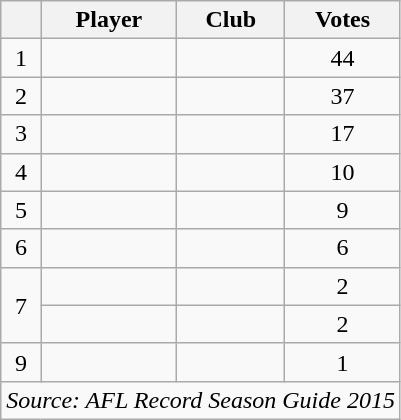<table class="wikitable sortable" style="text-align:center">
<tr>
<th></th>
<th>Player</th>
<th>Club</th>
<th>Votes</th>
</tr>
<tr>
<td>1</td>
<td></td>
<td></td>
<td>44</td>
</tr>
<tr>
<td>2</td>
<td></td>
<td></td>
<td>37</td>
</tr>
<tr>
<td>3</td>
<td></td>
<td></td>
<td>17</td>
</tr>
<tr>
<td>4</td>
<td></td>
<td></td>
<td>10</td>
</tr>
<tr>
<td>5</td>
<td></td>
<td></td>
<td>9</td>
</tr>
<tr>
<td>6</td>
<td></td>
<td></td>
<td>6</td>
</tr>
<tr>
<td rowspan=2>7</td>
<td></td>
<td></td>
<td>2</td>
</tr>
<tr>
<td></td>
<td></td>
<td>2</td>
</tr>
<tr>
<td>9</td>
<td></td>
<td></td>
<td>1</td>
</tr>
<tr class="sortbottom">
<td colspan=4><em>Source: AFL Record Season Guide 2015</em></td>
</tr>
</table>
